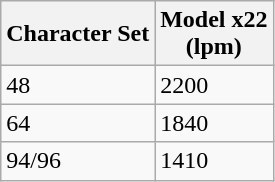<table class="wikitable">
<tr>
<th>Character Set</th>
<th>Model x22<br>(lpm)</th>
</tr>
<tr>
<td>48</td>
<td>2200</td>
</tr>
<tr>
<td>64</td>
<td>1840</td>
</tr>
<tr>
<td>94/96</td>
<td>1410</td>
</tr>
</table>
